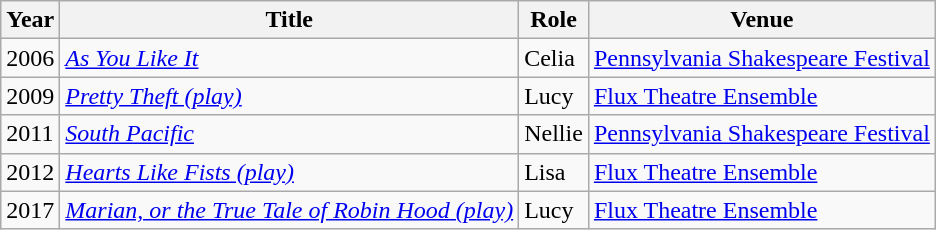<table class="wikitable">
<tr>
<th>Year</th>
<th>Title</th>
<th>Role</th>
<th>Venue</th>
</tr>
<tr>
<td>2006</td>
<td><em><a href='#'>As You Like It</a></em></td>
<td>Celia</td>
<td><a href='#'>Pennsylvania Shakespeare Festival</a></td>
</tr>
<tr>
<td>2009</td>
<td><em><a href='#'>Pretty Theft (play)</a></em></td>
<td>Lucy</td>
<td><a href='#'>Flux Theatre Ensemble</a></td>
</tr>
<tr>
<td>2011</td>
<td><a href='#'><em>South Pacific</em></a></td>
<td>Nellie</td>
<td><a href='#'>Pennsylvania Shakespeare Festival</a></td>
</tr>
<tr>
<td>2012</td>
<td><em><a href='#'>Hearts Like Fists (play)</a></em></td>
<td>Lisa</td>
<td><a href='#'>Flux Theatre Ensemble</a></td>
</tr>
<tr>
<td>2017</td>
<td><em><a href='#'>Marian, or the True Tale of Robin Hood (play)</a></em></td>
<td>Lucy</td>
<td rowspan="2"><a href='#'>Flux Theatre Ensemble</a></td>
</tr>
</table>
